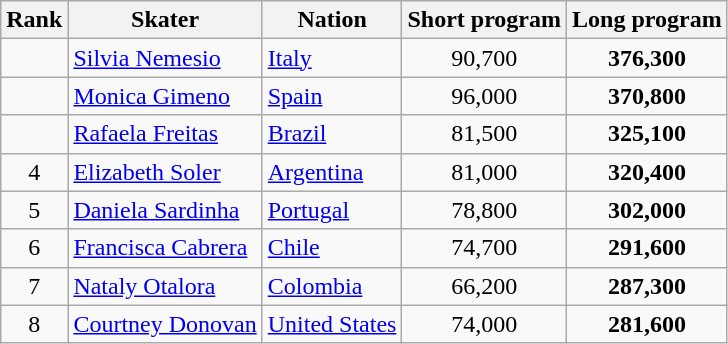<table class="wikitable sortable" style="text-align:center">
<tr>
<th>Rank</th>
<th>Skater</th>
<th>Nation</th>
<th>Short program</th>
<th>Long program</th>
</tr>
<tr>
<td></td>
<td align=left><a href='#'>Silvia Nemesio</a></td>
<td align=left> <a href='#'>Italy</a></td>
<td>90,700</td>
<td><strong>376,300</strong></td>
</tr>
<tr>
<td></td>
<td align=left><a href='#'>Monica Gimeno</a></td>
<td align=left> <a href='#'>Spain</a></td>
<td>96,000</td>
<td><strong>370,800</strong></td>
</tr>
<tr>
<td></td>
<td align=left><a href='#'>Rafaela Freitas</a></td>
<td align=left> <a href='#'>Brazil</a></td>
<td>81,500</td>
<td><strong>325,100</strong></td>
</tr>
<tr>
<td>4</td>
<td align=left><a href='#'>Elizabeth Soler</a></td>
<td align=left> <a href='#'>Argentina</a></td>
<td>81,000</td>
<td><strong>320,400</strong></td>
</tr>
<tr>
<td>5</td>
<td align=left><a href='#'>Daniela Sardinha</a></td>
<td align=left> <a href='#'>Portugal</a></td>
<td>78,800</td>
<td><strong>302,000</strong></td>
</tr>
<tr>
<td>6</td>
<td align=left><a href='#'>Francisca Cabrera</a></td>
<td align=left> <a href='#'>Chile</a></td>
<td>74,700</td>
<td><strong>291,600</strong></td>
</tr>
<tr>
<td>7</td>
<td align=left><a href='#'>Nataly Otalora</a></td>
<td align=left> <a href='#'>Colombia</a></td>
<td>66,200</td>
<td><strong>287,300</strong></td>
</tr>
<tr>
<td>8</td>
<td align=left><a href='#'>Courtney Donovan</a></td>
<td align=left> <a href='#'>United States</a></td>
<td>74,000</td>
<td><strong>281,600</strong></td>
</tr>
</table>
